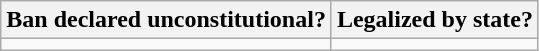<table class="wikitable">
<tr>
<th>Ban declared unconstitutional?</th>
<th>Legalized by state?</th>
</tr>
<tr>
<td></td>
<td></td>
</tr>
</table>
